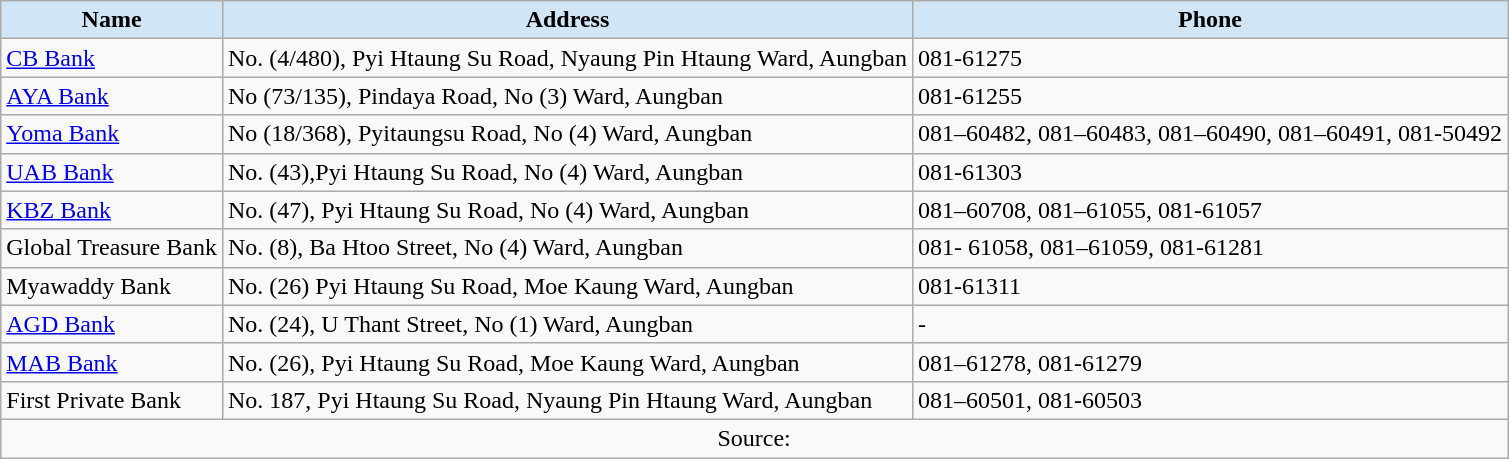<table class= " wikitable collapsible ">
<tr>
<th style = "background:#d0e5f5">Name</th>
<th style = "background:#d0e5f5">Address</th>
<th style = "background:#d0e5f5">Phone</th>
</tr>
<tr valign ="top">
<td><a href='#'>CB Bank</a></td>
<td>No. (4/480), Pyi Htaung Su Road, Nyaung Pin Htaung Ward, Aungban</td>
<td>081-61275</td>
</tr>
<tr>
<td><a href='#'>AYA Bank</a></td>
<td>No (73/135), Pindaya Road, No (3) Ward, Aungban</td>
<td>081-61255</td>
</tr>
<tr>
<td><a href='#'>Yoma Bank</a></td>
<td>No (18/368), Pyitaungsu Road, No (4) Ward, Aungban</td>
<td>081–60482, 081–60483, 081–60490, 081–60491, 081-50492</td>
</tr>
<tr>
<td><a href='#'>UAB Bank</a></td>
<td>No. (43),Pyi Htaung Su Road, No (4) Ward, Aungban</td>
<td>081-61303</td>
</tr>
<tr>
<td><a href='#'>KBZ Bank</a></td>
<td>No. (47), Pyi Htaung Su Road, No (4) Ward, Aungban</td>
<td>081–60708, 081–61055, 081-61057</td>
</tr>
<tr>
<td>Global Treasure Bank</td>
<td>No. (8), Ba Htoo Street, No (4) Ward, Aungban</td>
<td>081- 61058, 081–61059, 081-61281</td>
</tr>
<tr>
<td>Myawaddy Bank</td>
<td>No. (26) Pyi Htaung Su Road, Moe Kaung Ward, Aungban</td>
<td>081-61311</td>
</tr>
<tr>
<td><a href='#'>AGD Bank</a></td>
<td>No. (24), U Thant Street, No (1) Ward, Aungban</td>
<td>-</td>
</tr>
<tr>
<td><a href='#'>MAB Bank</a></td>
<td>No. (26), Pyi Htaung Su Road, Moe Kaung Ward, Aungban</td>
<td>081–61278, 081-61279</td>
</tr>
<tr>
<td>First Private Bank</td>
<td>No. 187, Pyi Htaung Su Road, Nyaung Pin Htaung Ward, Aungban</td>
<td>081–60501, 081-60503</td>
</tr>
<tr>
<td colspan="3" style="text-align: center;">Source: </td>
</tr>
</table>
